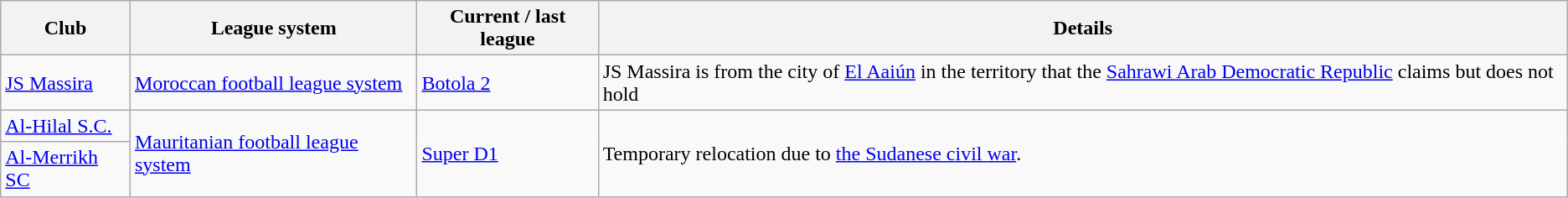<table class="wikitable">
<tr>
<th>Club</th>
<th>League system</th>
<th>Current / last league</th>
<th>Details</th>
</tr>
<tr>
<td> <a href='#'>JS Massira</a></td>
<td> <a href='#'>Moroccan football league system</a></td>
<td><a href='#'>Botola 2</a></td>
<td>JS Massira is from the city of <a href='#'>El Aaiún</a> in the territory that the <a href='#'>Sahrawi Arab Democratic Republic</a> claims but does not hold</td>
</tr>
<tr>
<td> <a href='#'>Al-Hilal S.C.</a></td>
<td rowspan="2"> <a href='#'>Mauritanian football league system</a></td>
<td rowspan="2"><a href='#'>Super D1</a></td>
<td rowspan="2">Temporary relocation due to <a href='#'>the Sudanese civil war</a>.</td>
</tr>
<tr>
<td> <a href='#'>Al-Merrikh SC</a></td>
</tr>
</table>
